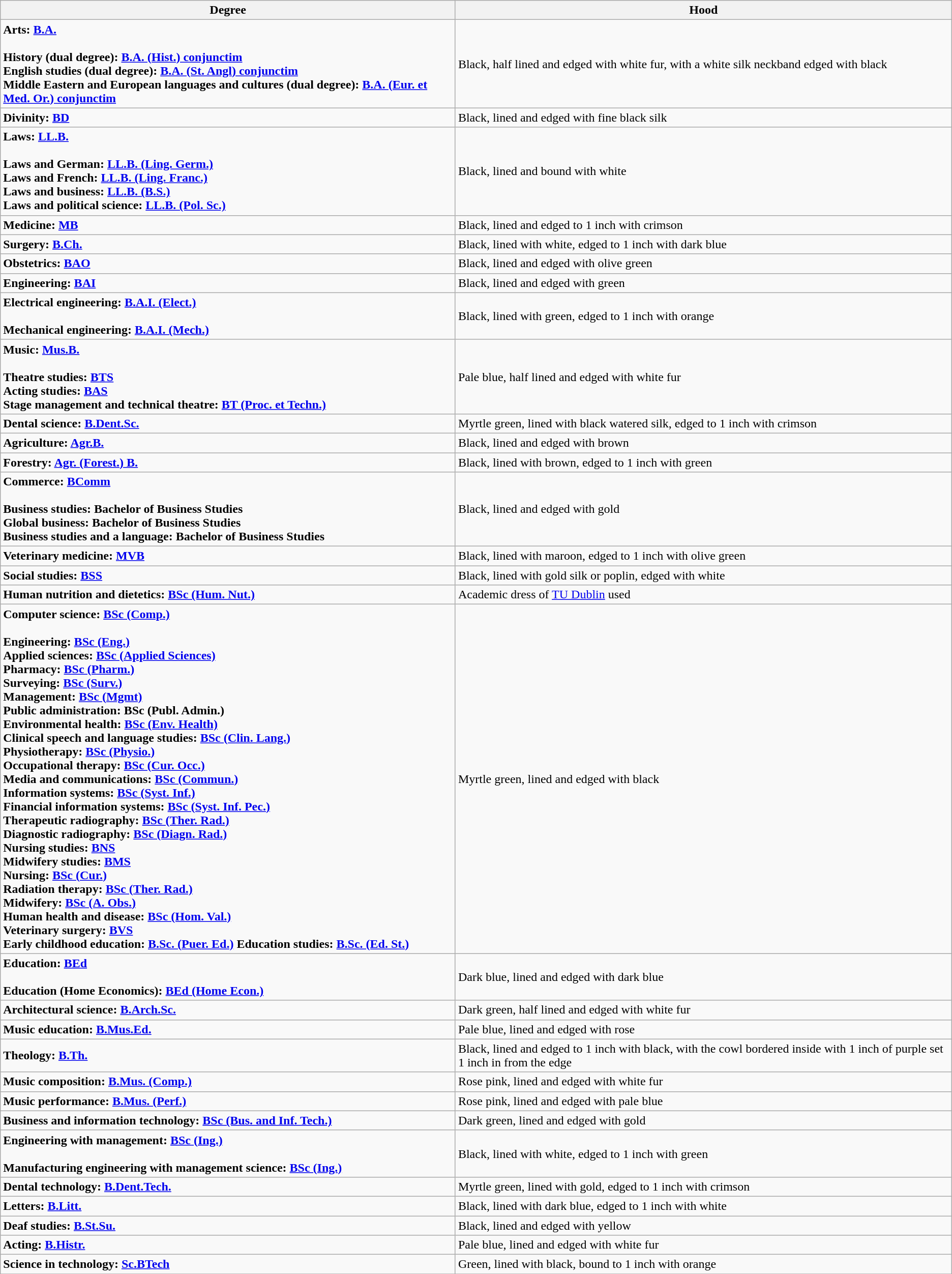<table class="wikitable">
<tr>
<th>Degree</th>
<th>Hood</th>
</tr>
<tr>
<td><strong>Arts: <a href='#'>B.A.</a> </strong><br><br><strong>History (dual degree): <a href='#'>B.A. (Hist.) conjunctim</a></strong><br>
<strong>English studies (dual degree): <a href='#'>B.A. (St. Angl) conjunctim</a></strong><br>
<strong>Middle Eastern and European languages and cultures (dual degree): <a href='#'>B.A. (Eur. et Med. Or.) conjunctim</a></strong><br></td>
<td>Black, half lined and edged with white fur, with a white silk neckband edged with black</td>
</tr>
<tr>
<td><strong>Divinity: <a href='#'>BD</a> </strong></td>
<td>Black, lined and edged with fine black silk</td>
</tr>
<tr>
<td><strong>Laws: <a href='#'>LL.B.</a></strong><br><br><strong>Laws and German: <a href='#'>LL.B. (Ling. Germ.)</a></strong><br>
<strong>Laws and French: <a href='#'>LL.B. (Ling. Franc.)</a></strong><br>
<strong>Laws and business: <a href='#'>LL.B. (B.S.)</a></strong><br>
<strong>Laws and political science: <a href='#'>LL.B. (Pol. Sc.)</a></strong><br></td>
<td>Black, lined and bound with white</td>
</tr>
<tr>
<td><strong>Medicine: <a href='#'>MB</a> </strong></td>
<td>Black, lined and edged to 1 inch with crimson</td>
</tr>
<tr>
<td><strong>Surgery: <a href='#'>B.Ch.</a> </strong></td>
<td>Black, lined with white, edged to 1 inch with dark blue</td>
</tr>
<tr>
<td><strong>Obstetrics: <a href='#'>BAO</a> </strong></td>
<td>Black, lined and edged with olive green</td>
</tr>
<tr>
<td><strong>Engineering: <a href='#'>BAI</a> </strong></td>
<td>Black, lined and edged with green</td>
</tr>
<tr>
<td><strong>Electrical engineering: <a href='#'>B.A.I. (Elect.)</a></strong><br><br><strong>Mechanical engineering: <a href='#'>B.A.I. (Mech.)</a></strong></td>
<td>Black, lined with green, edged to 1 inch with orange</td>
</tr>
<tr>
<td><strong>Music: <a href='#'>Mus.B.</a></strong><br><br><strong>Theatre studies: <a href='#'>BTS</a></strong><br>
<strong>Acting studies: <a href='#'>BAS</a></strong><br>
<strong>Stage management and technical theatre: <a href='#'>BT (Proc. et Techn.)</a></strong><br></td>
<td>Pale blue, half lined and edged with white fur</td>
</tr>
<tr>
<td><strong>Dental science: <a href='#'>B.Dent.Sc.</a> </strong></td>
<td>Myrtle green, lined with black watered silk, edged to 1 inch with crimson</td>
</tr>
<tr>
<td><strong>Agriculture: <a href='#'>Agr.B.</a> </strong></td>
<td>Black, lined and edged with brown</td>
</tr>
<tr>
<td><strong>Forestry: <a href='#'>Agr. (Forest.) B.</a> </strong></td>
<td>Black, lined with brown, edged to 1 inch with green</td>
</tr>
<tr>
<td><strong>Commerce: <a href='#'>BComm</a></strong><br><br><strong>Business studies: Bachelor of Business Studies</strong><br>
<strong>Global business: Bachelor of Business Studies</strong><br>
<strong>Business studies and a language: Bachelor of Business Studies </strong></td>
<td>Black, lined and edged with gold</td>
</tr>
<tr>
<td><strong>Veterinary medicine: <a href='#'>MVB</a> </strong></td>
<td>Black, lined with maroon, edged to 1 inch with olive green</td>
</tr>
<tr>
<td><strong>Social studies: <a href='#'>BSS</a> </strong></td>
<td>Black, lined with gold silk or poplin, edged with white</td>
</tr>
<tr>
<td><strong>Human nutrition and dietetics: <a href='#'>BSc (Hum. Nut.)</a></strong><br></td>
<td>Academic dress of <a href='#'>TU Dublin</a> used</td>
</tr>
<tr>
<td><strong>Computer science: <a href='#'>BSc (Comp.)</a></strong><br><br><strong>Engineering: <a href='#'>BSc (Eng.)</a></strong><br>
<strong>Applied sciences: <a href='#'>BSc (Applied Sciences)</a></strong><br>
<strong>Pharmacy: <a href='#'>BSc (Pharm.)</a></strong><br>
<strong>Surveying: <a href='#'>BSc (Surv.)</a></strong><br>
<strong>Management: <a href='#'>BSc (Mgmt)</a></strong><br>
<strong>Public administration: BSc (Publ. Admin.)</strong><br>
<strong>Environmental health: <a href='#'>BSc (Env. Health)</a></strong><br>
<strong>Clinical speech and language studies: <a href='#'>BSc (Clin. Lang.)</a></strong><br>
<strong>Physiotherapy: <a href='#'>BSc (Physio.)</a></strong><br>
<strong>Occupational therapy: <a href='#'>BSc (Cur. Occ.)</a></strong><br>
<strong>Media and communications: <a href='#'>BSc (Commun.)</a></strong><br>
<strong>Information systems: <a href='#'>BSc (Syst. Inf.)</a></strong><br>
<strong>Financial information systems: <a href='#'>BSc (Syst. Inf. Pec.)</a></strong><br>
<strong>Therapeutic radiography: <a href='#'>BSc (Ther. Rad.)</a></strong><br>
<strong>Diagnostic radiography: <a href='#'>BSc (Diagn. Rad.)</a></strong><br>
<strong>Nursing studies: <a href='#'>BNS</a></strong><br>
<strong>Midwifery studies: <a href='#'>BMS</a></strong><br>
<strong>Nursing: <a href='#'>BSc (Cur.)</a></strong><br>
<strong>Radiation therapy: <a href='#'>BSc (Ther. Rad.)</a></strong><br>
<strong>Midwifery: <a href='#'>BSc (A. Obs.)</a></strong><br>
<strong>Human health and disease: <a href='#'>BSc (Hom. Val.)</a></strong><br>
<strong>Veterinary surgery: <a href='#'>BVS</a></strong><br>
<strong>Early childhood education: <a href='#'>B.Sc. (Puer. Ed.)</a></strong>
<strong>Education studies: <a href='#'>B.Sc. (Ed. St.)</a></strong><br></td>
<td>Myrtle green, lined and edged with black</td>
</tr>
<tr>
<td><strong>Education: <a href='#'>BEd</a></strong><br><br><strong>Education (Home Economics): <a href='#'>BEd (Home Econ.)</a></strong></td>
<td>Dark blue, lined and edged with dark blue</td>
</tr>
<tr>
<td><strong>Architectural science: <a href='#'>B.Arch.Sc.</a> </strong></td>
<td>Dark green, half lined and edged with white fur</td>
</tr>
<tr>
<td><strong>Music education: <a href='#'>B.Mus.Ed.</a></strong><br></td>
<td>Pale blue, lined and edged with rose</td>
</tr>
<tr>
<td><strong>Theology: <a href='#'>B.Th.</a> </strong></td>
<td>Black, lined and edged to 1 inch with black, with the cowl bordered inside with 1 inch of purple set 1 inch in from the edge</td>
</tr>
<tr>
<td><strong>Music composition: <a href='#'>B.Mus. (Comp.)</a> </strong></td>
<td>Rose pink, lined and edged with white fur</td>
</tr>
<tr>
<td><strong>Music performance: <a href='#'>B.Mus. (Perf.)</a></strong></td>
<td>Rose pink, lined and edged with pale blue</td>
</tr>
<tr>
<td><strong>Business and information technology: <a href='#'>BSc (Bus. and Inf. Tech.)</a> </strong></td>
<td>Dark green, lined and edged with gold</td>
</tr>
<tr>
<td><strong>Engineering with management: <a href='#'>BSc (Ing.)</a></strong><br><br><strong>Manufacturing engineering with management science: <a href='#'>BSc (Ing.)</a></strong></td>
<td>Black, lined with white, edged to 1 inch with green</td>
</tr>
<tr>
<td><strong>Dental technology: <a href='#'>B.Dent.Tech.</a> </strong></td>
<td>Myrtle green, lined with gold, edged to 1 inch with crimson</td>
</tr>
<tr>
<td><strong>Letters: <a href='#'>B.Litt.</a> </strong></td>
<td>Black, lined with dark blue, edged to 1 inch with white</td>
</tr>
<tr>
<td><strong>Deaf studies: <a href='#'>B.St.Su.</a> </strong></td>
<td>Black, lined and edged with yellow</td>
</tr>
<tr>
<td><strong>Acting: <a href='#'>B.Histr.</a> </strong></td>
<td>Pale blue, lined and edged with white fur</td>
</tr>
<tr>
<td><strong>Science in technology: <a href='#'>Sc.BTech</a></strong></td>
<td>Green, lined with black, bound to 1 inch with orange</td>
</tr>
<tr>
</tr>
</table>
